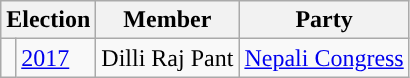<table class="wikitable">
<tr>
<th colspan="2">Election</th>
<th>Member</th>
<th>Party</th>
</tr>
<tr>
<td style="background-color:"></td>
<td><a href='#'>2017</a></td>
<td>Dilli Raj Pant</td>
<td><a href='#'>Nepali Congress</a></td>
</tr>
</table>
